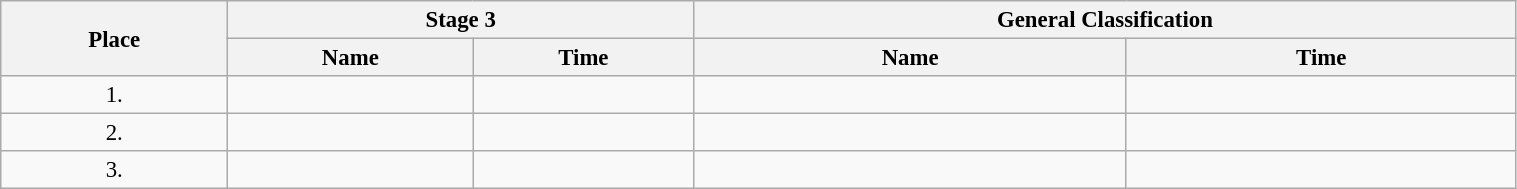<table class="wikitable"  style="font-size:95%; width:80%;">
<tr>
<th rowspan="2">Place</th>
<th colspan="2">Stage 3</th>
<th colspan="2">General Classification</th>
</tr>
<tr>
<th>Name</th>
<th>Time</th>
<th>Name</th>
<th>Time</th>
</tr>
<tr>
<td style="text-align:center;">1.</td>
<td></td>
<td></td>
<td></td>
<td></td>
</tr>
<tr>
<td style="text-align:center;">2.</td>
<td></td>
<td></td>
<td></td>
<td></td>
</tr>
<tr>
<td style="text-align:center;">3.</td>
<td></td>
<td></td>
<td></td>
<td></td>
</tr>
</table>
